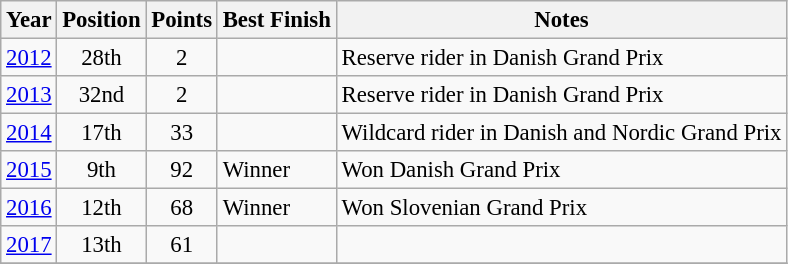<table class="wikitable" style="font-size: 95%;">
<tr>
<th>Year</th>
<th>Position</th>
<th>Points</th>
<th>Best Finish</th>
<th>Notes</th>
</tr>
<tr>
<td><a href='#'>2012</a></td>
<td align="center">28th</td>
<td align="center">2</td>
<td></td>
<td>Reserve rider in Danish Grand Prix</td>
</tr>
<tr>
<td><a href='#'>2013</a></td>
<td align="center">32nd</td>
<td align="center">2</td>
<td></td>
<td>Reserve rider in Danish Grand Prix</td>
</tr>
<tr>
<td><a href='#'>2014</a></td>
<td align="center">17th</td>
<td align="center">33</td>
<td></td>
<td>Wildcard rider in Danish and Nordic Grand Prix</td>
</tr>
<tr>
<td><a href='#'>2015</a></td>
<td align="center">9th</td>
<td align="center">92</td>
<td>Winner</td>
<td>Won Danish Grand Prix</td>
</tr>
<tr>
<td><a href='#'>2016</a></td>
<td align="center">12th</td>
<td align="center">68</td>
<td>Winner</td>
<td>Won Slovenian Grand Prix</td>
</tr>
<tr>
<td><a href='#'>2017</a></td>
<td align="center">13th</td>
<td align="center">61</td>
<td></td>
<td></td>
</tr>
<tr>
</tr>
</table>
